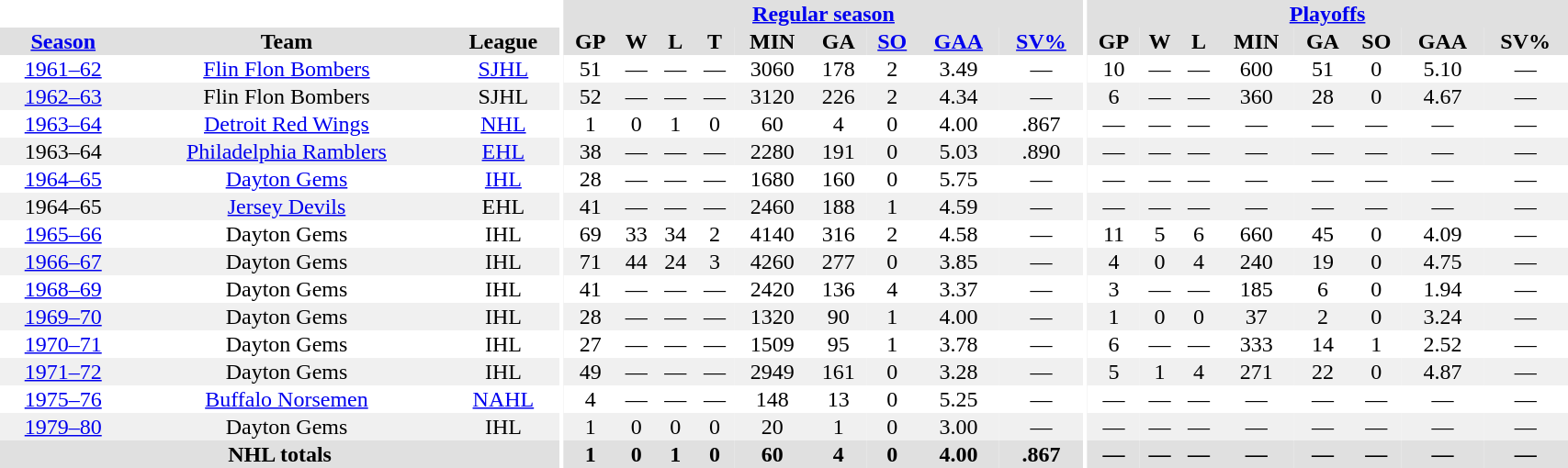<table border="0" cellpadding="1" cellspacing="0" style="width:90%; text-align:center;">
<tr bgcolor="#e0e0e0">
<th colspan="3" bgcolor="#ffffff"></th>
<th rowspan="99" bgcolor="#ffffff"></th>
<th colspan="9" bgcolor="#e0e0e0"><a href='#'>Regular season</a></th>
<th rowspan="99" bgcolor="#ffffff"></th>
<th colspan="8" bgcolor="#e0e0e0"><a href='#'>Playoffs</a></th>
</tr>
<tr bgcolor="#e0e0e0">
<th><a href='#'>Season</a></th>
<th>Team</th>
<th>League</th>
<th>GP</th>
<th>W</th>
<th>L</th>
<th>T</th>
<th>MIN</th>
<th>GA</th>
<th><a href='#'>SO</a></th>
<th><a href='#'>GAA</a></th>
<th><a href='#'>SV%</a></th>
<th>GP</th>
<th>W</th>
<th>L</th>
<th>MIN</th>
<th>GA</th>
<th>SO</th>
<th>GAA</th>
<th>SV%</th>
</tr>
<tr>
<td><a href='#'>1961–62</a></td>
<td><a href='#'>Flin Flon Bombers</a></td>
<td><a href='#'>SJHL</a></td>
<td>51</td>
<td>—</td>
<td>—</td>
<td>—</td>
<td>3060</td>
<td>178</td>
<td>2</td>
<td>3.49</td>
<td>—</td>
<td>10</td>
<td>—</td>
<td>—</td>
<td>600</td>
<td>51</td>
<td>0</td>
<td>5.10</td>
<td>—</td>
</tr>
<tr bgcolor="#f0f0f0">
<td><a href='#'>1962–63</a></td>
<td>Flin Flon Bombers</td>
<td>SJHL</td>
<td>52</td>
<td>—</td>
<td>—</td>
<td>—</td>
<td>3120</td>
<td>226</td>
<td>2</td>
<td>4.34</td>
<td>—</td>
<td>6</td>
<td>—</td>
<td>—</td>
<td>360</td>
<td>28</td>
<td>0</td>
<td>4.67</td>
<td>—</td>
</tr>
<tr>
<td><a href='#'>1963–64</a></td>
<td><a href='#'>Detroit Red Wings</a></td>
<td><a href='#'>NHL</a></td>
<td>1</td>
<td>0</td>
<td>1</td>
<td>0</td>
<td>60</td>
<td>4</td>
<td>0</td>
<td>4.00</td>
<td>.867</td>
<td>—</td>
<td>—</td>
<td>—</td>
<td>—</td>
<td>—</td>
<td>—</td>
<td>—</td>
<td>—</td>
</tr>
<tr bgcolor="#f0f0f0">
<td>1963–64</td>
<td><a href='#'>Philadelphia Ramblers</a></td>
<td><a href='#'>EHL</a></td>
<td>38</td>
<td>—</td>
<td>—</td>
<td>—</td>
<td>2280</td>
<td>191</td>
<td>0</td>
<td>5.03</td>
<td>.890</td>
<td>—</td>
<td>—</td>
<td>—</td>
<td>—</td>
<td>—</td>
<td>—</td>
<td>—</td>
<td>—</td>
</tr>
<tr>
<td><a href='#'>1964–65</a></td>
<td><a href='#'>Dayton Gems</a></td>
<td><a href='#'>IHL</a></td>
<td>28</td>
<td>—</td>
<td>—</td>
<td>—</td>
<td>1680</td>
<td>160</td>
<td>0</td>
<td>5.75</td>
<td>—</td>
<td>—</td>
<td>—</td>
<td>—</td>
<td>—</td>
<td>—</td>
<td>—</td>
<td>—</td>
<td>—</td>
</tr>
<tr bgcolor="#f0f0f0">
<td>1964–65</td>
<td><a href='#'>Jersey Devils</a></td>
<td>EHL</td>
<td>41</td>
<td>—</td>
<td>—</td>
<td>—</td>
<td>2460</td>
<td>188</td>
<td>1</td>
<td>4.59</td>
<td>—</td>
<td>—</td>
<td>—</td>
<td>—</td>
<td>—</td>
<td>—</td>
<td>—</td>
<td>—</td>
<td>—</td>
</tr>
<tr>
<td><a href='#'>1965–66</a></td>
<td>Dayton Gems</td>
<td>IHL</td>
<td>69</td>
<td>33</td>
<td>34</td>
<td>2</td>
<td>4140</td>
<td>316</td>
<td>2</td>
<td>4.58</td>
<td>—</td>
<td>11</td>
<td>5</td>
<td>6</td>
<td>660</td>
<td>45</td>
<td>0</td>
<td>4.09</td>
<td>—</td>
</tr>
<tr bgcolor="#f0f0f0">
<td><a href='#'>1966–67</a></td>
<td>Dayton Gems</td>
<td>IHL</td>
<td>71</td>
<td>44</td>
<td>24</td>
<td>3</td>
<td>4260</td>
<td>277</td>
<td>0</td>
<td>3.85</td>
<td>—</td>
<td>4</td>
<td>0</td>
<td>4</td>
<td>240</td>
<td>19</td>
<td>0</td>
<td>4.75</td>
<td>—</td>
</tr>
<tr>
<td><a href='#'>1968–69</a></td>
<td>Dayton Gems</td>
<td>IHL</td>
<td>41</td>
<td>—</td>
<td>—</td>
<td>—</td>
<td>2420</td>
<td>136</td>
<td>4</td>
<td>3.37</td>
<td>—</td>
<td>3</td>
<td>—</td>
<td>—</td>
<td>185</td>
<td>6</td>
<td>0</td>
<td>1.94</td>
<td>—</td>
</tr>
<tr bgcolor="#f0f0f0">
<td><a href='#'>1969–70</a></td>
<td>Dayton Gems</td>
<td>IHL</td>
<td>28</td>
<td>—</td>
<td>—</td>
<td>—</td>
<td>1320</td>
<td>90</td>
<td>1</td>
<td>4.00</td>
<td>—</td>
<td>1</td>
<td>0</td>
<td>0</td>
<td>37</td>
<td>2</td>
<td>0</td>
<td>3.24</td>
<td>—</td>
</tr>
<tr>
<td><a href='#'>1970–71</a></td>
<td>Dayton Gems</td>
<td>IHL</td>
<td>27</td>
<td>—</td>
<td>—</td>
<td>—</td>
<td>1509</td>
<td>95</td>
<td>1</td>
<td>3.78</td>
<td>—</td>
<td>6</td>
<td>—</td>
<td>—</td>
<td>333</td>
<td>14</td>
<td>1</td>
<td>2.52</td>
<td>—</td>
</tr>
<tr bgcolor="#f0f0f0">
<td><a href='#'>1971–72</a></td>
<td>Dayton Gems</td>
<td>IHL</td>
<td>49</td>
<td>—</td>
<td>—</td>
<td>—</td>
<td>2949</td>
<td>161</td>
<td>0</td>
<td>3.28</td>
<td>—</td>
<td>5</td>
<td>1</td>
<td>4</td>
<td>271</td>
<td>22</td>
<td>0</td>
<td>4.87</td>
<td>—</td>
</tr>
<tr>
<td><a href='#'>1975–76</a></td>
<td><a href='#'>Buffalo Norsemen</a></td>
<td><a href='#'>NAHL</a></td>
<td>4</td>
<td>—</td>
<td>—</td>
<td>—</td>
<td>148</td>
<td>13</td>
<td>0</td>
<td>5.25</td>
<td>—</td>
<td>—</td>
<td>—</td>
<td>—</td>
<td>—</td>
<td>—</td>
<td>—</td>
<td>—</td>
<td>—</td>
</tr>
<tr bgcolor="#f0f0f0">
<td><a href='#'>1979–80</a></td>
<td>Dayton Gems</td>
<td>IHL</td>
<td>1</td>
<td>0</td>
<td>0</td>
<td>0</td>
<td>20</td>
<td>1</td>
<td>0</td>
<td>3.00</td>
<td>—</td>
<td>—</td>
<td>—</td>
<td>—</td>
<td>—</td>
<td>—</td>
<td>—</td>
<td>—</td>
<td>—</td>
</tr>
<tr bgcolor="#e0e0e0">
<th colspan=3>NHL totals</th>
<th>1</th>
<th>0</th>
<th>1</th>
<th>0</th>
<th>60</th>
<th>4</th>
<th>0</th>
<th>4.00</th>
<th>.867</th>
<th>—</th>
<th>—</th>
<th>—</th>
<th>—</th>
<th>—</th>
<th>—</th>
<th>—</th>
<th>—</th>
</tr>
</table>
